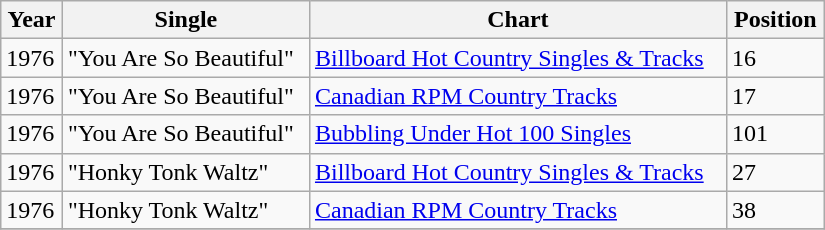<table class=wikitable width="550px">
<tr>
<th align="left">Year</th>
<th align="left">Single</th>
<th align="left">Chart</th>
<th align="left">Position</th>
</tr>
<tr>
<td align="left">1976</td>
<td align="left">"You Are So Beautiful"</td>
<td align="left"><a href='#'>Billboard Hot Country Singles & Tracks</a></td>
<td align="left">16</td>
</tr>
<tr>
<td align="left">1976</td>
<td align="left">"You Are So Beautiful"</td>
<td align="left"><a href='#'>Canadian RPM Country Tracks</a></td>
<td align="left">17</td>
</tr>
<tr>
<td align="left">1976</td>
<td align="left">"You Are So Beautiful"</td>
<td align="left"><a href='#'>Bubbling Under Hot 100 Singles</a></td>
<td align="left">101</td>
</tr>
<tr>
<td align="left">1976</td>
<td align="left">"Honky Tonk Waltz"</td>
<td align="left"><a href='#'>Billboard Hot Country Singles & Tracks</a></td>
<td align="left">27</td>
</tr>
<tr>
<td align="left">1976</td>
<td align="left">"Honky Tonk Waltz"</td>
<td align="left"><a href='#'>Canadian RPM Country Tracks</a></td>
<td align="left">38</td>
</tr>
<tr>
</tr>
</table>
